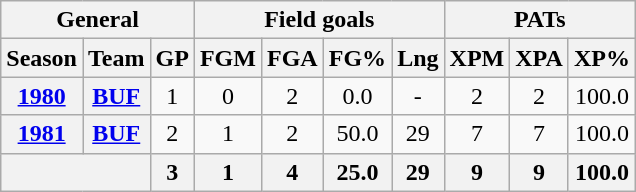<table class="wikitable" style="text-align:center;">
<tr>
<th colspan="3">General</th>
<th colspan="4">Field goals</th>
<th colspan="3">PATs</th>
</tr>
<tr>
<th>Season</th>
<th>Team</th>
<th>GP</th>
<th>FGM</th>
<th>FGA</th>
<th>FG%</th>
<th>Lng</th>
<th>XPM</th>
<th>XPA</th>
<th>XP%</th>
</tr>
<tr>
<th><a href='#'>1980</a></th>
<th><a href='#'>BUF</a></th>
<td>1</td>
<td>0</td>
<td>2</td>
<td>0.0</td>
<td>-</td>
<td>2</td>
<td>2</td>
<td>100.0</td>
</tr>
<tr>
<th><a href='#'>1981</a></th>
<th><a href='#'>BUF</a></th>
<td>2</td>
<td>1</td>
<td>2</td>
<td>50.0</td>
<td>29</td>
<td>7</td>
<td>7</td>
<td>100.0</td>
</tr>
<tr>
<th colspan="2"></th>
<th>3</th>
<th>1</th>
<th>4</th>
<th>25.0</th>
<th>29</th>
<th>9</th>
<th>9</th>
<th>100.0</th>
</tr>
</table>
